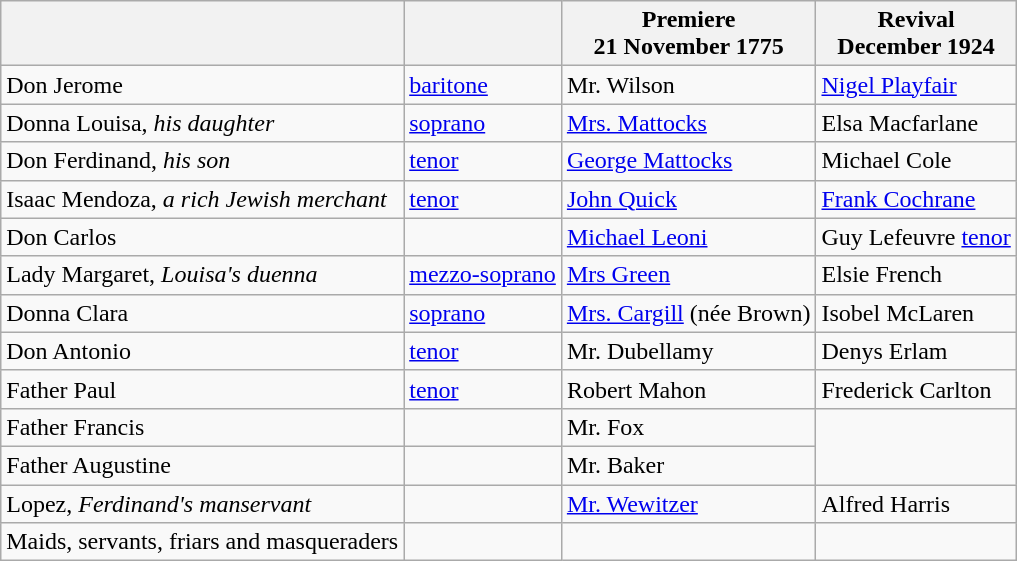<table class="wikitable">
<tr>
<th></th>
<th></th>
<th>Premiere<br>21 November 1775</th>
<th>Revival<br>December 1924</th>
</tr>
<tr>
<td>Don Jerome</td>
<td><a href='#'>baritone</a></td>
<td>Mr. Wilson</td>
<td><a href='#'>Nigel Playfair</a></td>
</tr>
<tr>
<td>Donna Louisa, <em>his daughter</em></td>
<td><a href='#'>soprano</a></td>
<td><a href='#'>Mrs. Mattocks</a></td>
<td>Elsa Macfarlane</td>
</tr>
<tr>
<td>Don Ferdinand, <em>his son</em></td>
<td><a href='#'>tenor</a></td>
<td><a href='#'>George Mattocks</a></td>
<td>Michael Cole</td>
</tr>
<tr>
<td>Isaac Mendoza, <em>a rich Jewish merchant</em></td>
<td><a href='#'>tenor</a></td>
<td><a href='#'>John Quick</a></td>
<td><a href='#'>Frank Cochrane</a></td>
</tr>
<tr>
<td>Don Carlos</td>
<td></td>
<td><a href='#'>Michael Leoni</a></td>
<td>Guy Lefeuvre <a href='#'>tenor</a></td>
</tr>
<tr>
<td>Lady Margaret, <em>Louisa's duenna</em></td>
<td><a href='#'>mezzo-soprano</a></td>
<td><a href='#'>Mrs Green</a></td>
<td>Elsie French</td>
</tr>
<tr>
<td>Donna Clara</td>
<td><a href='#'>soprano</a></td>
<td><a href='#'>Mrs. Cargill</a> (née Brown)</td>
<td>Isobel McLaren</td>
</tr>
<tr>
<td>Don Antonio</td>
<td><a href='#'>tenor</a></td>
<td>Mr. Dubellamy</td>
<td>Denys Erlam</td>
</tr>
<tr>
<td>Father Paul</td>
<td><a href='#'>tenor</a></td>
<td>Robert Mahon</td>
<td>Frederick Carlton</td>
</tr>
<tr>
<td>Father Francis</td>
<td></td>
<td>Mr. Fox</td>
</tr>
<tr>
<td>Father Augustine</td>
<td></td>
<td>Mr. Baker</td>
</tr>
<tr>
<td>Lopez, <em>Ferdinand's manservant</em></td>
<td></td>
<td><a href='#'>Mr. Wewitzer</a></td>
<td>Alfred Harris</td>
</tr>
<tr>
<td>Maids, servants, friars and masqueraders</td>
<td></td>
<td></td>
</tr>
</table>
